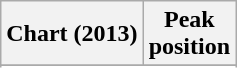<table class="wikitable sortable plainrowheaders" style="text-align:center">
<tr>
<th scope="col">Chart (2013)</th>
<th scope="col">Peak<br>position</th>
</tr>
<tr>
</tr>
<tr>
</tr>
<tr>
</tr>
<tr>
</tr>
<tr>
</tr>
<tr>
</tr>
</table>
